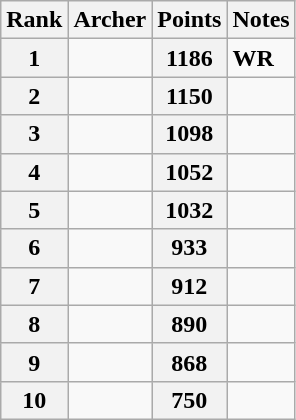<table class=wikitable>
<tr>
<th>Rank</th>
<th>Archer</th>
<th>Points</th>
<th>Notes</th>
</tr>
<tr>
<th>1</th>
<td></td>
<th>1186</th>
<td><strong>WR</strong></td>
</tr>
<tr>
<th>2</th>
<td></td>
<th>1150</th>
<td></td>
</tr>
<tr>
<th>3</th>
<td></td>
<th>1098</th>
<td></td>
</tr>
<tr>
<th>4</th>
<td></td>
<th>1052</th>
<td></td>
</tr>
<tr>
<th>5</th>
<td></td>
<th>1032</th>
<td></td>
</tr>
<tr>
<th>6</th>
<td></td>
<th>933</th>
<td></td>
</tr>
<tr>
<th>7</th>
<td></td>
<th>912</th>
<td></td>
</tr>
<tr>
<th>8</th>
<td></td>
<th>890</th>
<td></td>
</tr>
<tr>
<th>9</th>
<td></td>
<th>868</th>
<td></td>
</tr>
<tr>
<th>10</th>
<td></td>
<th>750</th>
<td></td>
</tr>
</table>
